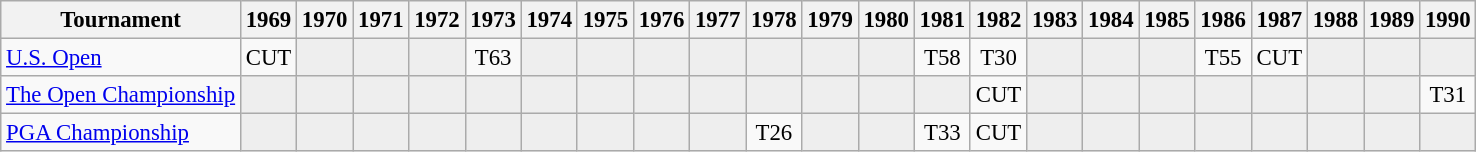<table class="wikitable" style="font-size:95%;text-align:center;">
<tr>
<th>Tournament</th>
<th>1969</th>
<th>1970</th>
<th>1971</th>
<th>1972</th>
<th>1973</th>
<th>1974</th>
<th>1975</th>
<th>1976</th>
<th>1977</th>
<th>1978</th>
<th>1979</th>
<th>1980</th>
<th>1981</th>
<th>1982</th>
<th>1983</th>
<th>1984</th>
<th>1985</th>
<th>1986</th>
<th>1987</th>
<th>1988</th>
<th>1989</th>
<th>1990</th>
</tr>
<tr>
<td align="left"><a href='#'>U.S. Open</a></td>
<td>CUT</td>
<td style="background:#eeeeee;"></td>
<td style="background:#eeeeee;"></td>
<td style="background:#eeeeee;"></td>
<td>T63</td>
<td style="background:#eeeeee;"></td>
<td style="background:#eeeeee;"></td>
<td style="background:#eeeeee;"></td>
<td style="background:#eeeeee;"></td>
<td style="background:#eeeeee;"></td>
<td style="background:#eeeeee;"></td>
<td style="background:#eeeeee;"></td>
<td>T58</td>
<td>T30</td>
<td style="background:#eeeeee;"></td>
<td style="background:#eeeeee;"></td>
<td style="background:#eeeeee;"></td>
<td>T55</td>
<td>CUT</td>
<td style="background:#eeeeee;"></td>
<td style="background:#eeeeee;"></td>
<td style="background:#eeeeee;"></td>
</tr>
<tr>
<td align="left"><a href='#'>The Open Championship</a></td>
<td style="background:#eeeeee;"></td>
<td style="background:#eeeeee;"></td>
<td style="background:#eeeeee;"></td>
<td style="background:#eeeeee;"></td>
<td style="background:#eeeeee;"></td>
<td style="background:#eeeeee;"></td>
<td style="background:#eeeeee;"></td>
<td style="background:#eeeeee;"></td>
<td style="background:#eeeeee;"></td>
<td style="background:#eeeeee;"></td>
<td style="background:#eeeeee;"></td>
<td style="background:#eeeeee;"></td>
<td style="background:#eeeeee;"></td>
<td>CUT</td>
<td style="background:#eeeeee;"></td>
<td style="background:#eeeeee;"></td>
<td style="background:#eeeeee;"></td>
<td style="background:#eeeeee;"></td>
<td style="background:#eeeeee;"></td>
<td style="background:#eeeeee;"></td>
<td style="background:#eeeeee;"></td>
<td>T31</td>
</tr>
<tr>
<td align="left"><a href='#'>PGA Championship</a></td>
<td style="background:#eeeeee;"></td>
<td style="background:#eeeeee;"></td>
<td style="background:#eeeeee;"></td>
<td style="background:#eeeeee;"></td>
<td style="background:#eeeeee;"></td>
<td style="background:#eeeeee;"></td>
<td style="background:#eeeeee;"></td>
<td style="background:#eeeeee;"></td>
<td style="background:#eeeeee;"></td>
<td>T26</td>
<td style="background:#eeeeee;"></td>
<td style="background:#eeeeee;"></td>
<td>T33</td>
<td>CUT</td>
<td style="background:#eeeeee;"></td>
<td style="background:#eeeeee;"></td>
<td style="background:#eeeeee;"></td>
<td style="background:#eeeeee;"></td>
<td style="background:#eeeeee;"></td>
<td style="background:#eeeeee;"></td>
<td style="background:#eeeeee;"></td>
<td style="background:#eeeeee;"></td>
</tr>
</table>
